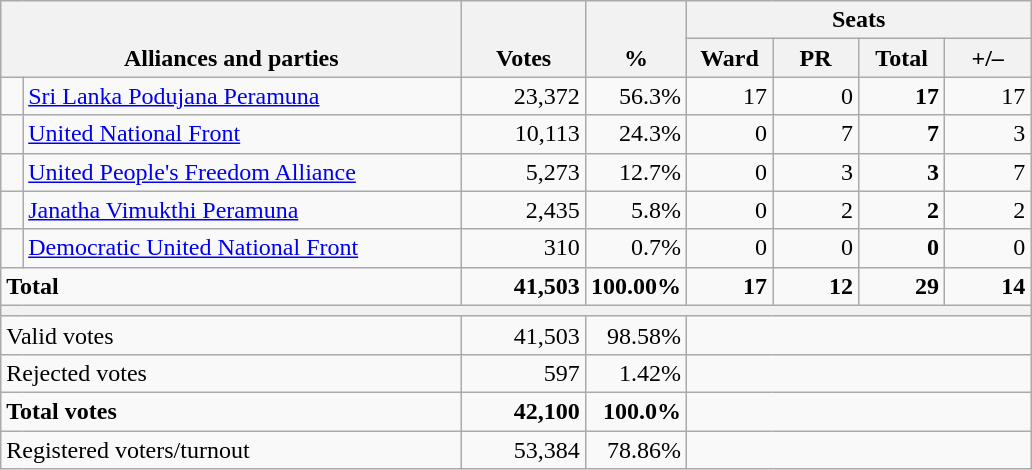<table class="wikitable" border="1" style="font-size:100%; text-align:right; border:0px; margin-top:-1px; margin-bottom:0;">
<tr>
<th valign=bottom rowspan=2 colspan=2 width="300">Alliances and parties</th>
<th valign=bottom rowspan=2 width="75">Votes</th>
<th valign=bottom rowspan=2 width="60">%</th>
<th valign=bottom colspan=4>Seats</th>
</tr>
<tr>
<th width="50">Ward</th>
<th width="50">PR</th>
<th width="50">Total</th>
<th width="50">+/–</th>
</tr>
<tr>
<td bgcolor=> </td>
<td align=left><a href='#'>Sri Lanka Podujana Peramuna</a></td>
<td>23,372</td>
<td>56.3%</td>
<td>17</td>
<td>0</td>
<td><strong>17</strong></td>
<td>17</td>
</tr>
<tr>
<td bgcolor=> </td>
<td align=left><a href='#'>United National Front</a></td>
<td>10,113</td>
<td>24.3%</td>
<td>0</td>
<td>7</td>
<td><strong>7</strong></td>
<td> 3</td>
</tr>
<tr>
<td bgcolor=> </td>
<td align=left><a href='#'>United People's Freedom Alliance</a></td>
<td>5,273</td>
<td>12.7%</td>
<td>0</td>
<td>3</td>
<td><strong>3</strong></td>
<td>7</td>
</tr>
<tr>
<td bgcolor=> </td>
<td align=left><a href='#'>Janatha Vimukthi Peramuna</a></td>
<td>2,435</td>
<td>5.8%</td>
<td>0</td>
<td>2</td>
<td><strong>2</strong></td>
<td>2</td>
</tr>
<tr>
<td bgcolor=> </td>
<td align=left><a href='#'>Democratic United National Front</a></td>
<td>310</td>
<td>0.7%</td>
<td>0</td>
<td>0</td>
<td><strong>0</strong></td>
<td>0</td>
</tr>
<tr>
<td colspan=2 align=left><strong>Total</strong></td>
<td><strong>41,503</strong></td>
<td><strong>100.00%</strong></td>
<td><strong>17</strong></td>
<td><strong>12</strong></td>
<td><strong>29</strong></td>
<td><strong>14</strong></td>
</tr>
<tr>
<th colspan=8></th>
</tr>
<tr>
<td colspan=2 align=left>Valid votes</td>
<td>41,503</td>
<td>98.58%</td>
<td colspan="4"></td>
</tr>
<tr>
<td colspan=2 align=left>Rejected votes</td>
<td>597</td>
<td>1.42%</td>
<td colspan="4"></td>
</tr>
<tr>
<td colspan=2 align=left><strong>Total votes</strong></td>
<td><strong>42,100</strong></td>
<td><strong>100.0%</strong></td>
<td colspan="4"></td>
</tr>
<tr>
<td colspan=2 align=left>Registered voters/turnout</td>
<td>53,384</td>
<td>78.86%</td>
<td colspan="4"></td>
</tr>
</table>
